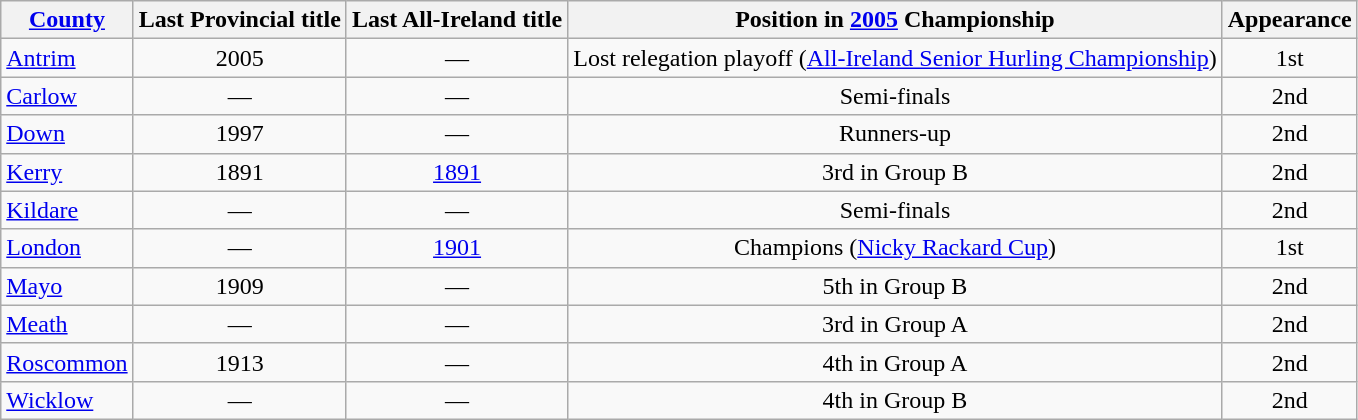<table class="wikitable sortable" style="text-align:center">
<tr>
<th><a href='#'>County</a></th>
<th>Last Provincial title</th>
<th>Last All-Ireland title</th>
<th>Position in <a href='#'>2005</a> Championship</th>
<th>Appearance</th>
</tr>
<tr>
<td style="text-align:left"> <a href='#'>Antrim</a></td>
<td>2005</td>
<td>—</td>
<td>Lost relegation playoff (<a href='#'>All-Ireland Senior Hurling Championship</a>)</td>
<td>1st</td>
</tr>
<tr>
<td style="text-align:left"> <a href='#'>Carlow</a></td>
<td>—</td>
<td>—</td>
<td>Semi-finals</td>
<td>2nd</td>
</tr>
<tr>
<td style="text-align:left"> <a href='#'>Down</a></td>
<td>1997</td>
<td>—</td>
<td>Runners-up</td>
<td>2nd</td>
</tr>
<tr>
<td style="text-align:left"> <a href='#'>Kerry</a></td>
<td>1891</td>
<td><a href='#'>1891</a></td>
<td>3rd in Group B</td>
<td>2nd</td>
</tr>
<tr>
<td style="text-align:left"> <a href='#'>Kildare</a></td>
<td>—</td>
<td>—</td>
<td>Semi-finals</td>
<td>2nd</td>
</tr>
<tr>
<td style="text-align:left"> <a href='#'>London</a></td>
<td>—</td>
<td><a href='#'>1901</a></td>
<td>Champions (<a href='#'>Nicky Rackard Cup</a>)</td>
<td>1st</td>
</tr>
<tr>
<td style="text-align:left"> <a href='#'>Mayo</a></td>
<td>1909</td>
<td>—</td>
<td>5th in Group B</td>
<td>2nd</td>
</tr>
<tr>
<td style="text-align:left"> <a href='#'>Meath</a></td>
<td>—</td>
<td>—</td>
<td>3rd in Group A</td>
<td>2nd</td>
</tr>
<tr>
<td style="text-align:left"> <a href='#'>Roscommon</a></td>
<td>1913</td>
<td>—</td>
<td>4th in Group A</td>
<td>2nd</td>
</tr>
<tr>
<td style="text-align:left"> <a href='#'>Wicklow</a></td>
<td>—</td>
<td>—</td>
<td>4th in Group B</td>
<td>2nd</td>
</tr>
</table>
